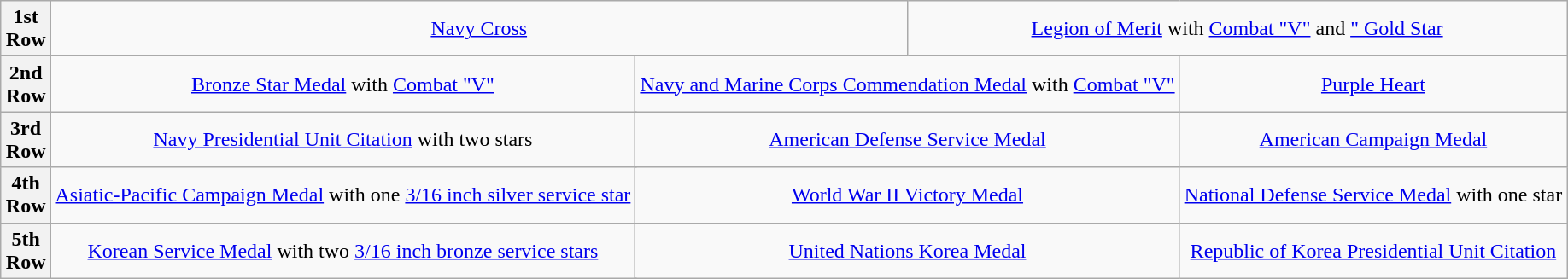<table class="wikitable" style="margin:1em auto; text-align:center;">
<tr>
<th>1st<br> Row</th>
<td colspan="7"><a href='#'>Navy Cross</a></td>
<td colspan="8"><a href='#'>Legion of Merit</a> with <a href='#'>Combat "V"</a> and <a href='#'>" Gold Star</a></td>
</tr>
<tr>
<th>2nd<br> Row</th>
<td colspan="4"><a href='#'>Bronze Star Medal</a> with <a href='#'>Combat "V"</a></td>
<td colspan="4"><a href='#'>Navy and Marine Corps Commendation Medal</a> with <a href='#'>Combat "V"</a></td>
<td colspan="4"><a href='#'>Purple Heart</a></td>
</tr>
<tr>
<th>3rd<br> Row</th>
<td colspan="4"><a href='#'>Navy Presidential Unit Citation</a> with two stars</td>
<td colspan="4"><a href='#'>American Defense Service Medal</a></td>
<td colspan="4"><a href='#'>American Campaign Medal</a></td>
</tr>
<tr>
<th>4th<br> Row</th>
<td colspan="4"><a href='#'>Asiatic-Pacific Campaign Medal</a> with one <a href='#'>3/16 inch silver service star</a></td>
<td colspan="4"><a href='#'>World War II Victory Medal</a></td>
<td colspan="4"><a href='#'>National Defense Service Medal</a> with one star</td>
</tr>
<tr>
<th>5th<br> Row</th>
<td colspan="4"><a href='#'>Korean Service Medal</a> with two <a href='#'>3/16 inch bronze service stars</a></td>
<td colspan="4"><a href='#'>United Nations Korea Medal</a></td>
<td colspan="4"><a href='#'>Republic of Korea Presidential Unit Citation</a></td>
</tr>
</table>
